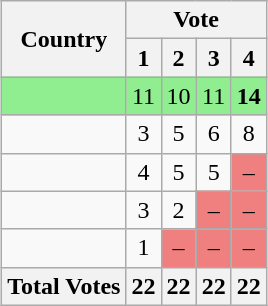<table class="wikitable" style="margin: 0 auto; text-align: center;">
<tr>
<th rowspan="2">Country</th>
<th colspan="4">Vote</th>
</tr>
<tr>
<th>1</th>
<th>2</th>
<th>3</th>
<th>4</th>
</tr>
<tr bgcolor=#90EE90>
<td align=left><strong></strong></td>
<td>11</td>
<td>10</td>
<td>11</td>
<td><strong>14</strong></td>
</tr>
<tr>
<td align=left></td>
<td>3</td>
<td>5</td>
<td>6</td>
<td>8</td>
</tr>
<tr>
<td align=left></td>
<td>4</td>
<td>5</td>
<td>5</td>
<td bgcolor=#F08080>–</td>
</tr>
<tr>
<td align=left></td>
<td>3</td>
<td>2</td>
<td bgcolor=#F08080>–</td>
<td bgcolor=#F08080>–</td>
</tr>
<tr>
<td align=left></td>
<td>1</td>
<td bgcolor=#F08080>–</td>
<td bgcolor=#F08080>–</td>
<td bgcolor=#F08080>–</td>
</tr>
<tr>
<th align=left>Total Votes</th>
<th>22</th>
<th>22</th>
<th>22</th>
<th>22</th>
</tr>
</table>
